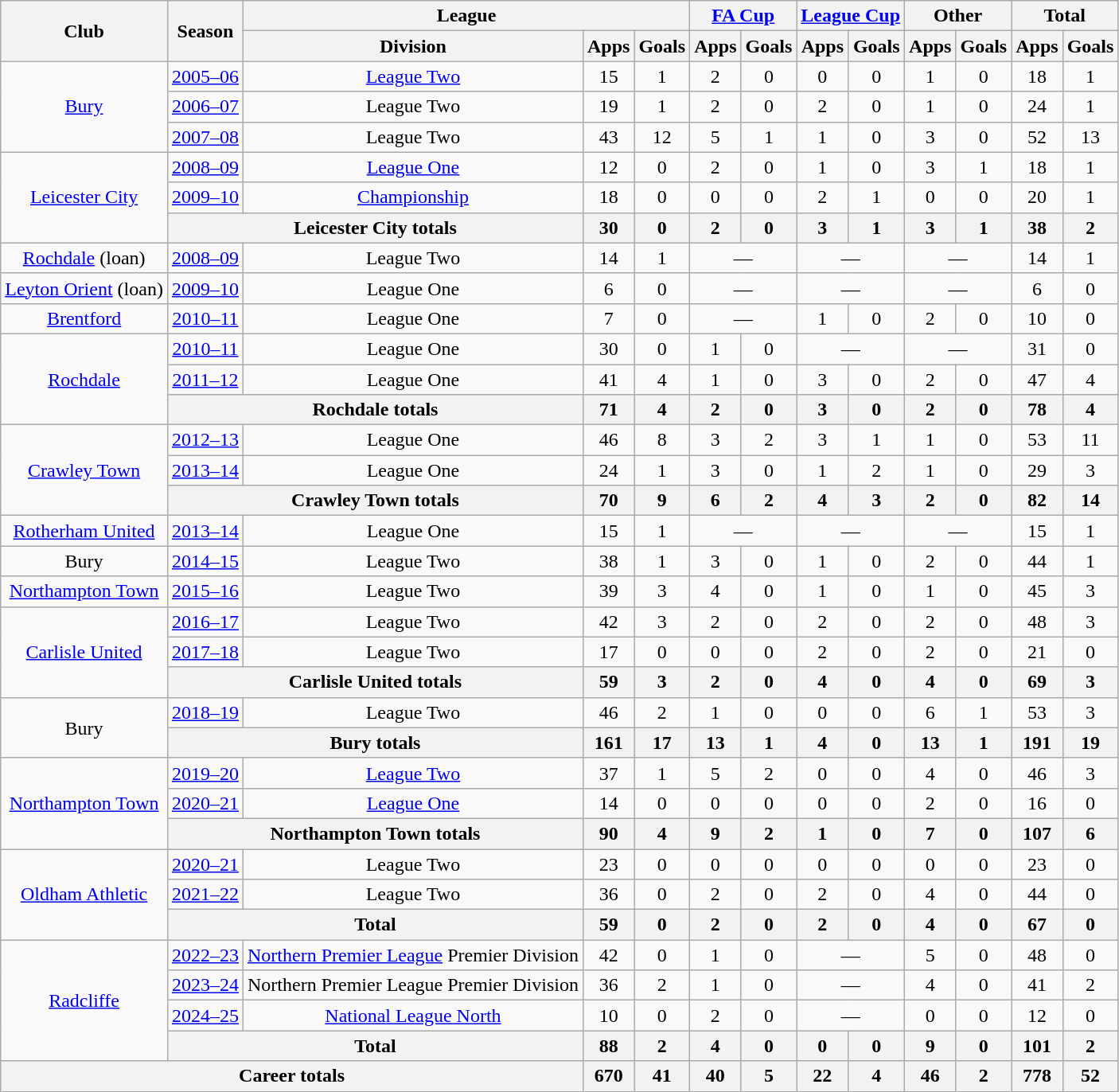<table class=wikitable style=text-align:center>
<tr>
<th rowspan=2>Club</th>
<th rowspan=2>Season</th>
<th colspan=3>League</th>
<th colspan=2><a href='#'>FA Cup</a></th>
<th colspan=2><a href='#'>League Cup</a></th>
<th colspan=2>Other</th>
<th colspan=2>Total</th>
</tr>
<tr>
<th>Division</th>
<th>Apps</th>
<th>Goals</th>
<th>Apps</th>
<th>Goals</th>
<th>Apps</th>
<th>Goals</th>
<th>Apps</th>
<th>Goals</th>
<th>Apps</th>
<th>Goals</th>
</tr>
<tr>
<td rowspan=3><a href='#'>Bury</a></td>
<td><a href='#'>2005–06</a></td>
<td><a href='#'>League Two</a></td>
<td>15</td>
<td>1</td>
<td>2</td>
<td>0</td>
<td>0</td>
<td>0</td>
<td>1</td>
<td>0</td>
<td>18</td>
<td>1</td>
</tr>
<tr>
<td><a href='#'>2006–07</a></td>
<td>League Two</td>
<td>19</td>
<td>1</td>
<td>2</td>
<td>0</td>
<td>2</td>
<td>0</td>
<td>1</td>
<td>0</td>
<td>24</td>
<td>1</td>
</tr>
<tr>
<td><a href='#'>2007–08</a></td>
<td>League Two</td>
<td>43</td>
<td>12</td>
<td>5</td>
<td>1</td>
<td>1</td>
<td>0</td>
<td>3</td>
<td>0</td>
<td>52</td>
<td>13</td>
</tr>
<tr>
<td rowspan=3><a href='#'>Leicester City</a></td>
<td><a href='#'>2008–09</a></td>
<td><a href='#'>League One</a></td>
<td>12</td>
<td>0</td>
<td>2</td>
<td>0</td>
<td>1</td>
<td>0</td>
<td>3</td>
<td>1</td>
<td>18</td>
<td>1</td>
</tr>
<tr>
<td><a href='#'>2009–10</a></td>
<td><a href='#'>Championship</a></td>
<td>18</td>
<td>0</td>
<td>0</td>
<td>0</td>
<td>2</td>
<td>1</td>
<td>0</td>
<td>0</td>
<td>20</td>
<td>1</td>
</tr>
<tr>
<th colspan=2>Leicester City totals</th>
<th>30</th>
<th>0</th>
<th>2</th>
<th>0</th>
<th>3</th>
<th>1</th>
<th>3</th>
<th>1</th>
<th>38</th>
<th>2</th>
</tr>
<tr>
<td><a href='#'>Rochdale</a> (loan)</td>
<td><a href='#'>2008–09</a></td>
<td>League Two</td>
<td>14</td>
<td>1</td>
<td colspan=2>—</td>
<td colspan=2>—</td>
<td colspan=2>—</td>
<td>14</td>
<td>1</td>
</tr>
<tr>
<td><a href='#'>Leyton Orient</a> (loan)</td>
<td><a href='#'>2009–10</a></td>
<td>League One</td>
<td>6</td>
<td>0</td>
<td colspan=2>—</td>
<td colspan=2>—</td>
<td colspan=2>—</td>
<td>6</td>
<td>0</td>
</tr>
<tr>
<td><a href='#'>Brentford</a></td>
<td><a href='#'>2010–11</a></td>
<td>League One</td>
<td>7</td>
<td>0</td>
<td colspan=2>—</td>
<td>1</td>
<td>0</td>
<td>2</td>
<td>0</td>
<td>10</td>
<td>0</td>
</tr>
<tr>
<td rowspan=3><a href='#'>Rochdale</a></td>
<td><a href='#'>2010–11</a></td>
<td>League One</td>
<td>30</td>
<td>0</td>
<td>1</td>
<td>0</td>
<td colspan=2>—</td>
<td colspan=2>—</td>
<td>31</td>
<td>0</td>
</tr>
<tr>
<td><a href='#'>2011–12</a></td>
<td>League One</td>
<td>41</td>
<td>4</td>
<td>1</td>
<td>0</td>
<td>3</td>
<td>0</td>
<td>2</td>
<td>0</td>
<td>47</td>
<td>4</td>
</tr>
<tr>
<th colspan=2>Rochdale totals</th>
<th>71</th>
<th>4</th>
<th>2</th>
<th>0</th>
<th>3</th>
<th>0</th>
<th>2</th>
<th>0</th>
<th>78</th>
<th>4</th>
</tr>
<tr>
<td rowspan=3><a href='#'>Crawley Town</a></td>
<td><a href='#'>2012–13</a></td>
<td>League One</td>
<td>46</td>
<td>8</td>
<td>3</td>
<td>2</td>
<td>3</td>
<td>1</td>
<td>1</td>
<td>0</td>
<td>53</td>
<td>11</td>
</tr>
<tr>
<td><a href='#'>2013–14</a></td>
<td>League One</td>
<td>24</td>
<td>1</td>
<td>3</td>
<td>0</td>
<td>1</td>
<td>2</td>
<td>1</td>
<td>0</td>
<td>29</td>
<td>3</td>
</tr>
<tr>
<th colspan=2>Crawley Town totals</th>
<th>70</th>
<th>9</th>
<th>6</th>
<th>2</th>
<th>4</th>
<th>3</th>
<th>2</th>
<th>0</th>
<th>82</th>
<th>14</th>
</tr>
<tr>
<td><a href='#'>Rotherham United</a></td>
<td><a href='#'>2013–14</a></td>
<td>League One</td>
<td>15</td>
<td>1</td>
<td colspan=2>—</td>
<td colspan=2>—</td>
<td colspan=2>—</td>
<td>15</td>
<td>1</td>
</tr>
<tr>
<td>Bury</td>
<td><a href='#'>2014–15</a></td>
<td>League Two</td>
<td>38</td>
<td>1</td>
<td>3</td>
<td>0</td>
<td>1</td>
<td>0</td>
<td>2</td>
<td>0</td>
<td>44</td>
<td>1</td>
</tr>
<tr>
<td><a href='#'>Northampton Town</a></td>
<td><a href='#'>2015–16</a></td>
<td>League Two</td>
<td>39</td>
<td>3</td>
<td>4</td>
<td>0</td>
<td>1</td>
<td>0</td>
<td>1</td>
<td>0</td>
<td>45</td>
<td>3</td>
</tr>
<tr>
<td rowspan=3><a href='#'>Carlisle United</a></td>
<td><a href='#'>2016–17</a></td>
<td>League Two</td>
<td>42</td>
<td>3</td>
<td>2</td>
<td>0</td>
<td>2</td>
<td>0</td>
<td>2</td>
<td>0</td>
<td>48</td>
<td>3</td>
</tr>
<tr>
<td><a href='#'>2017–18</a></td>
<td>League Two</td>
<td>17</td>
<td>0</td>
<td>0</td>
<td>0</td>
<td>2</td>
<td>0</td>
<td>2</td>
<td>0</td>
<td>21</td>
<td>0</td>
</tr>
<tr>
<th colspan=2>Carlisle United totals</th>
<th>59</th>
<th>3</th>
<th>2</th>
<th>0</th>
<th>4</th>
<th>0</th>
<th>4</th>
<th>0</th>
<th>69</th>
<th>3</th>
</tr>
<tr>
<td rowspan=2>Bury</td>
<td><a href='#'>2018–19</a></td>
<td>League Two</td>
<td>46</td>
<td>2</td>
<td>1</td>
<td>0</td>
<td>0</td>
<td>0</td>
<td>6</td>
<td>1</td>
<td>53</td>
<td>3</td>
</tr>
<tr>
<th colspan=2>Bury totals</th>
<th>161</th>
<th>17</th>
<th>13</th>
<th>1</th>
<th>4</th>
<th>0</th>
<th>13</th>
<th>1</th>
<th>191</th>
<th>19</th>
</tr>
<tr>
<td rowspan=3><a href='#'>Northampton Town</a></td>
<td><a href='#'>2019–20</a></td>
<td><a href='#'>League Two</a></td>
<td>37</td>
<td>1</td>
<td>5</td>
<td>2</td>
<td>0</td>
<td>0</td>
<td>4</td>
<td>0</td>
<td>46</td>
<td>3</td>
</tr>
<tr>
<td><a href='#'>2020–21</a></td>
<td><a href='#'>League One</a></td>
<td>14</td>
<td>0</td>
<td>0</td>
<td>0</td>
<td>0</td>
<td>0</td>
<td>2</td>
<td>0</td>
<td>16</td>
<td>0</td>
</tr>
<tr>
<th colspan=2>Northampton Town totals</th>
<th>90</th>
<th>4</th>
<th>9</th>
<th>2</th>
<th>1</th>
<th>0</th>
<th>7</th>
<th>0</th>
<th>107</th>
<th>6</th>
</tr>
<tr>
<td rowspan="3"><a href='#'>Oldham Athletic</a></td>
<td><a href='#'>2020–21</a></td>
<td>League Two</td>
<td>23</td>
<td>0</td>
<td>0</td>
<td>0</td>
<td>0</td>
<td>0</td>
<td>0</td>
<td>0</td>
<td>23</td>
<td>0</td>
</tr>
<tr>
<td><a href='#'>2021–22</a></td>
<td>League Two</td>
<td>36</td>
<td>0</td>
<td>2</td>
<td>0</td>
<td>2</td>
<td>0</td>
<td>4</td>
<td>0</td>
<td>44</td>
<td>0</td>
</tr>
<tr>
<th colspan="2">Total</th>
<th>59</th>
<th>0</th>
<th>2</th>
<th>0</th>
<th>2</th>
<th>0</th>
<th>4</th>
<th>0</th>
<th>67</th>
<th>0</th>
</tr>
<tr>
<td rowspan="4"><a href='#'>Radcliffe</a></td>
<td><a href='#'>2022–23</a></td>
<td><a href='#'>Northern Premier League</a> Premier Division</td>
<td>42</td>
<td>0</td>
<td>1</td>
<td>0</td>
<td colspan="2">—</td>
<td>5</td>
<td>0</td>
<td>48</td>
<td>0</td>
</tr>
<tr>
<td><a href='#'>2023–24</a></td>
<td>Northern Premier League Premier Division</td>
<td>36</td>
<td>2</td>
<td>1</td>
<td>0</td>
<td colspan="2">—</td>
<td>4</td>
<td>0</td>
<td>41</td>
<td>2</td>
</tr>
<tr>
<td><a href='#'>2024–25</a></td>
<td><a href='#'>National League North</a></td>
<td>10</td>
<td>0</td>
<td>2</td>
<td>0</td>
<td colspan="2">—</td>
<td>0</td>
<td>0</td>
<td>12</td>
<td>0</td>
</tr>
<tr>
<th colspan="2">Total</th>
<th>88</th>
<th>2</th>
<th>4</th>
<th>0</th>
<th>0</th>
<th>0</th>
<th>9</th>
<th>0</th>
<th>101</th>
<th>2</th>
</tr>
<tr>
<th colspan=3>Career totals</th>
<th>670</th>
<th>41</th>
<th>40</th>
<th>5</th>
<th>22</th>
<th>4</th>
<th>46</th>
<th>2</th>
<th>778</th>
<th>52</th>
</tr>
</table>
